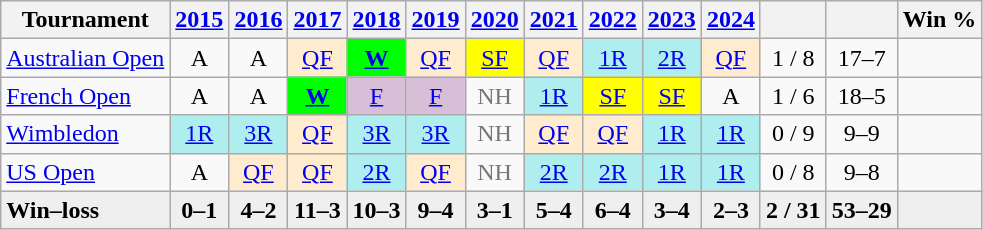<table class=wikitable style=text-align:center>
<tr>
<th>Tournament</th>
<th><a href='#'>2015</a></th>
<th><a href='#'>2016</a></th>
<th><a href='#'>2017</a></th>
<th><a href='#'>2018</a></th>
<th><a href='#'>2019</a></th>
<th><a href='#'>2020</a></th>
<th><a href='#'>2021</a></th>
<th><a href='#'>2022</a></th>
<th><a href='#'>2023</a></th>
<th><a href='#'>2024</a></th>
<th></th>
<th></th>
<th>Win %</th>
</tr>
<tr>
<td style=text-align:left><a href='#'>Australian Open</a></td>
<td>A</td>
<td>A</td>
<td style=background:#ffebcd><a href='#'>QF</a></td>
<td style=background:lime><strong><a href='#'>W</a></strong></td>
<td style=background:#ffebcd><a href='#'>QF</a></td>
<td style=background:yellow><a href='#'>SF</a></td>
<td style=background:#ffebcd><a href='#'>QF</a></td>
<td style=background:#afeeee><a href='#'>1R</a></td>
<td style=background:#afeeee><a href='#'>2R</a></td>
<td style=background:#ffebcd><a href='#'>QF</a></td>
<td>1 / 8</td>
<td>17–7</td>
<td></td>
</tr>
<tr>
<td style=text-align:left><a href='#'>French Open</a></td>
<td>A</td>
<td>A</td>
<td style=background:lime><strong><a href='#'>W</a></strong></td>
<td style=background:thistle><a href='#'>F</a></td>
<td style=background:thistle><a href='#'>F</a></td>
<td style=color:#767676>NH</td>
<td style=background:#afeeee><a href='#'>1R</a></td>
<td style=background:yellow><a href='#'>SF</a></td>
<td style=background:yellow><a href='#'>SF</a></td>
<td>A</td>
<td>1 / 6</td>
<td>18–5</td>
<td></td>
</tr>
<tr>
<td style=text-align:left><a href='#'>Wimbledon</a></td>
<td style=background:#afeeee><a href='#'>1R</a></td>
<td style=background:#afeeee><a href='#'>3R</a></td>
<td style=background:#ffebcd><a href='#'>QF</a></td>
<td style=background:#afeeee><a href='#'>3R</a></td>
<td style=background:#afeeee><a href='#'>3R</a></td>
<td style=color:#767676>NH</td>
<td style=background:#ffebcd><a href='#'>QF</a></td>
<td style=background:#ffebcd><a href='#'>QF</a></td>
<td style=background:#afeeee><a href='#'>1R</a></td>
<td style=background:#afeeee><a href='#'>1R</a></td>
<td>0 / 9</td>
<td>9–9</td>
<td></td>
</tr>
<tr>
<td style=text-align:left><a href='#'>US Open</a></td>
<td>A</td>
<td style=background:#ffebcd><a href='#'>QF</a></td>
<td style=background:#ffebcd><a href='#'>QF</a></td>
<td style=background:#afeeee><a href='#'>2R</a></td>
<td style=background:#ffebcd><a href='#'>QF</a></td>
<td style=color:#767676>NH</td>
<td style=background:#afeeee><a href='#'>2R</a></td>
<td style=background:#afeeee><a href='#'>2R</a></td>
<td style=background:#afeeee><a href='#'>1R</a></td>
<td style=background:#afeeee><a href='#'>1R</a></td>
<td>0 / 8</td>
<td>9–8</td>
<td></td>
</tr>
<tr style=font-weight:bold;background:#efefef>
<td style=text-align:left>Win–loss</td>
<td>0–1</td>
<td>4–2</td>
<td>11–3</td>
<td>10–3</td>
<td>9–4</td>
<td>3–1</td>
<td>5–4</td>
<td>6–4</td>
<td>3–4</td>
<td>2–3</td>
<td>2 / 31</td>
<td>53–29</td>
<td></td>
</tr>
</table>
